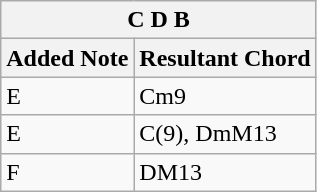<table class="wikitable">
<tr>
<th colspan="2">C D B</th>
</tr>
<tr>
<th>Added Note</th>
<th>Resultant Chord</th>
</tr>
<tr>
<td>E</td>
<td>Cm9</td>
</tr>
<tr>
<td>E</td>
<td>C(9), DmM13</td>
</tr>
<tr>
<td>F</td>
<td>DM13</td>
</tr>
</table>
